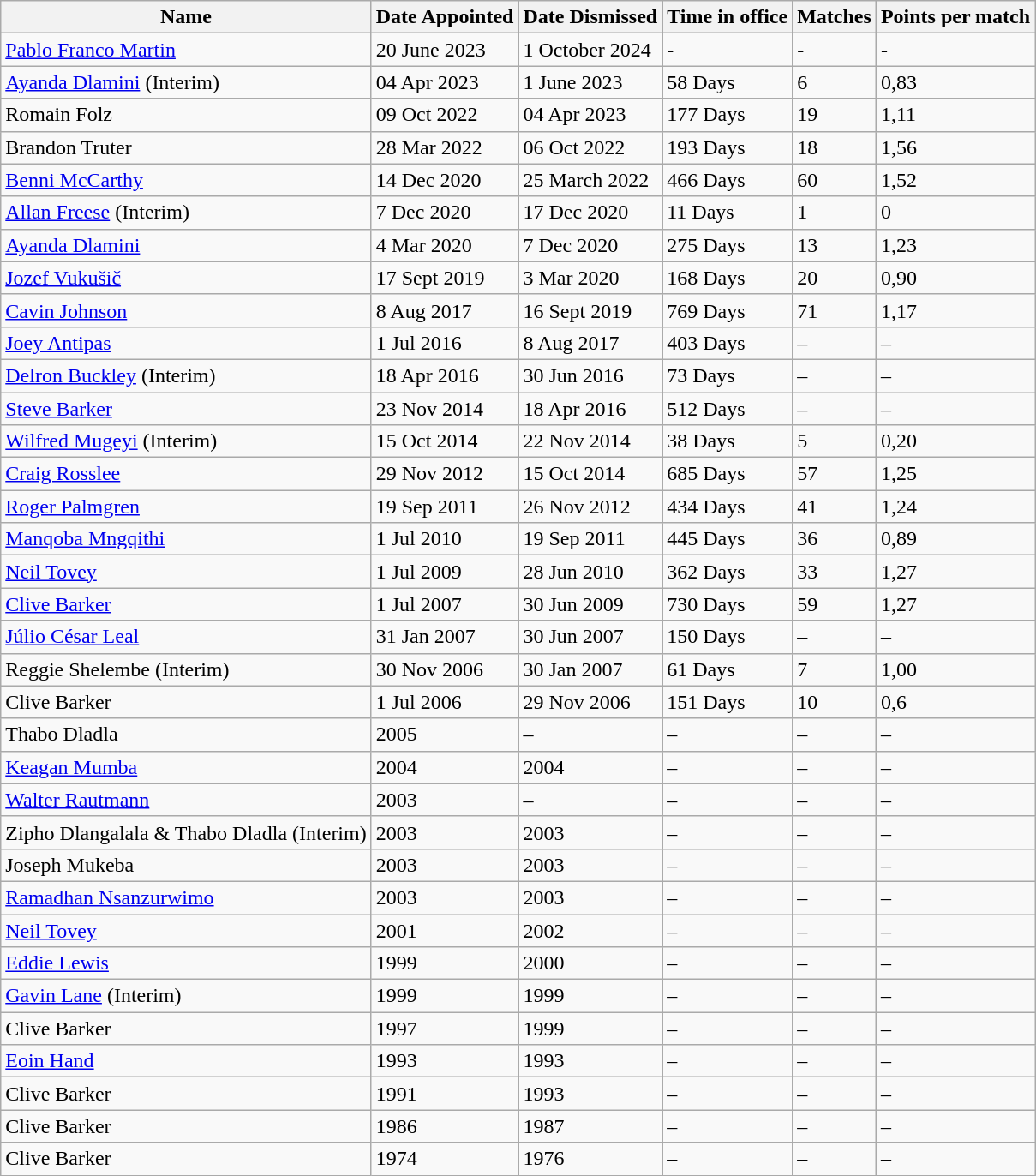<table class="wikitable">
<tr>
<th>Name</th>
<th>Date Appointed</th>
<th>Date Dismissed</th>
<th>Time in office</th>
<th>Matches</th>
<th>Points per match</th>
</tr>
<tr>
<td><a href='#'>Pablo Franco Martin</a> </td>
<td>20 June 2023</td>
<td>1 October 2024</td>
<td>-</td>
<td>-</td>
<td>-</td>
</tr>
<tr>
<td><a href='#'>Ayanda Dlamini</a>  (Interim)</td>
<td>04 Apr 2023</td>
<td>1 June 2023</td>
<td>58 Days</td>
<td>6</td>
<td>0,83</td>
</tr>
<tr>
<td>Romain Folz </td>
<td>09 Oct 2022</td>
<td>04 Apr 2023</td>
<td>177 Days</td>
<td>19</td>
<td>1,11</td>
</tr>
<tr>
<td>Brandon Truter </td>
<td>28 Mar 2022</td>
<td>06 Oct 2022</td>
<td>193 Days</td>
<td>18</td>
<td>1,56</td>
</tr>
<tr>
<td><a href='#'>Benni McCarthy</a> </td>
<td>14 Dec 2020</td>
<td>25 March 2022</td>
<td>466 Days</td>
<td>60</td>
<td>1,52</td>
</tr>
<tr>
<td><a href='#'>Allan Freese</a> (Interim) </td>
<td>7 Dec 2020</td>
<td>17 Dec 2020</td>
<td>11 Days</td>
<td>1</td>
<td>0</td>
</tr>
<tr>
<td><a href='#'>Ayanda Dlamini</a> </td>
<td>4 Mar 2020</td>
<td>7 Dec 2020</td>
<td>275 Days</td>
<td>13</td>
<td>1,23</td>
</tr>
<tr>
<td><a href='#'>Jozef Vukušič</a> </td>
<td>17 Sept 2019</td>
<td>3 Mar 2020</td>
<td>168 Days</td>
<td>20</td>
<td>0,90</td>
</tr>
<tr>
<td><a href='#'>Cavin Johnson</a> </td>
<td>8 Aug 2017</td>
<td>16 Sept 2019</td>
<td>769 Days</td>
<td>71</td>
<td>1,17</td>
</tr>
<tr>
<td><a href='#'>Joey Antipas</a> </td>
<td>1 Jul 2016</td>
<td>8 Aug 2017</td>
<td>403 Days</td>
<td>–</td>
<td>–</td>
</tr>
<tr>
<td><a href='#'>Delron Buckley</a>  (Interim)</td>
<td>18 Apr 2016</td>
<td>30 Jun 2016</td>
<td>73 Days</td>
<td>–</td>
<td>–</td>
</tr>
<tr>
<td><a href='#'>Steve Barker</a> </td>
<td>23 Nov 2014</td>
<td>18 Apr 2016</td>
<td>512 Days</td>
<td>–</td>
<td>–</td>
</tr>
<tr>
<td><a href='#'>Wilfred Mugeyi</a>  (Interim)</td>
<td>15 Oct 2014</td>
<td>22 Nov 2014</td>
<td>38 Days</td>
<td>5</td>
<td>0,20</td>
</tr>
<tr>
<td><a href='#'>Craig Rosslee</a> </td>
<td>29 Nov 2012</td>
<td>15 Oct 2014</td>
<td>685 Days</td>
<td>57</td>
<td>1,25</td>
</tr>
<tr>
<td><a href='#'>Roger Palmgren</a> </td>
<td>19 Sep 2011</td>
<td>26 Nov 2012</td>
<td>434 Days</td>
<td>41</td>
<td>1,24</td>
</tr>
<tr>
<td><a href='#'>Manqoba Mngqithi</a> </td>
<td>1 Jul 2010</td>
<td>19 Sep 2011</td>
<td>445 Days</td>
<td>36</td>
<td>0,89</td>
</tr>
<tr>
<td><a href='#'>Neil Tovey</a> </td>
<td>1 Jul 2009</td>
<td>28 Jun 2010</td>
<td>362 Days</td>
<td>33</td>
<td>1,27</td>
</tr>
<tr>
<td><a href='#'>Clive Barker</a> </td>
<td>1 Jul 2007</td>
<td>30 Jun 2009</td>
<td>730 Days</td>
<td>59</td>
<td>1,27</td>
</tr>
<tr>
<td><a href='#'>Júlio César Leal</a> </td>
<td>31 Jan 2007</td>
<td>30 Jun 2007</td>
<td>150 Days</td>
<td>–</td>
<td>–</td>
</tr>
<tr>
<td>Reggie Shelembe  (Interim)</td>
<td>30 Nov 2006</td>
<td>30 Jan 2007</td>
<td>61 Days</td>
<td>7</td>
<td>1,00</td>
</tr>
<tr>
<td>Clive Barker </td>
<td>1 Jul 2006</td>
<td>29 Nov 2006</td>
<td>151 Days</td>
<td>10</td>
<td>0,6</td>
</tr>
<tr>
<td>Thabo Dladla </td>
<td>2005</td>
<td>–</td>
<td>–</td>
<td>–</td>
<td>–</td>
</tr>
<tr>
<td><a href='#'>Keagan Mumba</a> </td>
<td>2004</td>
<td>2004</td>
<td>–</td>
<td>–</td>
<td>–</td>
</tr>
<tr>
<td><a href='#'>Walter Rautmann</a> </td>
<td>2003</td>
<td>–</td>
<td>–</td>
<td>–</td>
<td>–</td>
</tr>
<tr>
<td>Zipho Dlangalala  & Thabo Dladla  (Interim)</td>
<td>2003</td>
<td>2003</td>
<td>–</td>
<td>–</td>
<td>–</td>
</tr>
<tr>
<td>Joseph Mukeba </td>
<td>2003</td>
<td>2003</td>
<td>–</td>
<td>–</td>
<td>–</td>
</tr>
<tr>
<td><a href='#'>Ramadhan Nsanzurwimo</a> </td>
<td>2003</td>
<td>2003</td>
<td>–</td>
<td>–</td>
<td>–</td>
</tr>
<tr>
<td><a href='#'>Neil Tovey</a> </td>
<td>2001</td>
<td>2002</td>
<td>–</td>
<td>–</td>
<td>–</td>
</tr>
<tr>
<td><a href='#'>Eddie Lewis</a> </td>
<td>1999</td>
<td>2000</td>
<td>–</td>
<td>–</td>
<td>–</td>
</tr>
<tr>
<td><a href='#'>Gavin Lane</a>  (Interim)</td>
<td>1999</td>
<td>1999</td>
<td>–</td>
<td>–</td>
<td>–</td>
</tr>
<tr>
<td>Clive Barker </td>
<td>1997</td>
<td>1999</td>
<td>–</td>
<td>–</td>
<td>–</td>
</tr>
<tr>
<td><a href='#'>Eoin Hand</a> </td>
<td>1993</td>
<td>1993</td>
<td>–</td>
<td>–</td>
<td>–</td>
</tr>
<tr>
<td>Clive Barker </td>
<td>1991</td>
<td>1993</td>
<td>–</td>
<td>–</td>
<td>–</td>
</tr>
<tr>
<td>Clive Barker </td>
<td>1986</td>
<td>1987</td>
<td>–</td>
<td>–</td>
<td>–</td>
</tr>
<tr>
<td>Clive Barker </td>
<td>1974</td>
<td>1976</td>
<td>–</td>
<td>–</td>
<td>–</td>
</tr>
</table>
